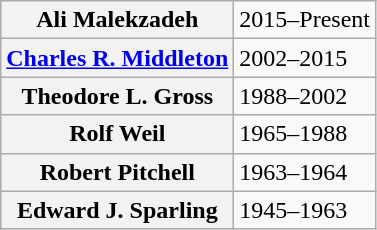<table class="wikitable floatright plainrowheaders">
<tr>
<th scope="row">Ali Malekzadeh</th>
<td>2015–Present</td>
</tr>
<tr>
<th scope="row"><a href='#'>Charles R. Middleton</a></th>
<td>2002–2015</td>
</tr>
<tr>
<th scope="row">Theodore L. Gross</th>
<td>1988–2002</td>
</tr>
<tr>
<th scope="row">Rolf Weil</th>
<td>1965–1988</td>
</tr>
<tr>
<th scope="row">Robert Pitchell</th>
<td>1963–1964</td>
</tr>
<tr>
<th scope="row">Edward J. Sparling</th>
<td>1945–1963</td>
</tr>
</table>
